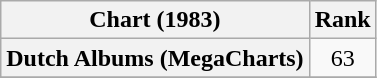<table class="wikitable sortable plainrowheaders" style="text-align:center">
<tr>
<th align="left">Chart (1983)</th>
<th style="text-align:center;">Rank</th>
</tr>
<tr>
<th scope="row">Dutch Albums (MegaCharts)</th>
<td>63</td>
</tr>
<tr>
</tr>
</table>
